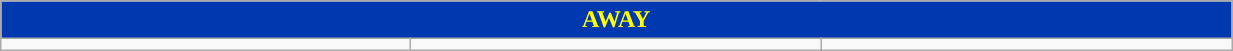<table class="wikitable collapsible collapsed" style="width:65%">
<tr>
<th colspan=6 ! style="color:yellow; background:#0038af;">AWAY</th>
</tr>
<tr>
<td></td>
<td></td>
<td></td>
</tr>
</table>
